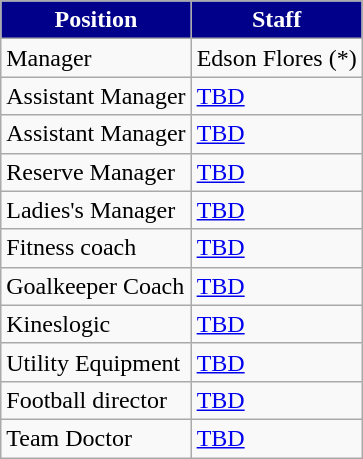<table class="wikitable">
<tr>
<th style="color:White; background:#00008B;">Position</th>
<th style="color:White; background:#00008B;">Staff</th>
</tr>
<tr>
<td>Manager</td>
<td> Edson Flores (*)</td>
</tr>
<tr>
<td>Assistant Manager</td>
<td> <a href='#'>TBD</a></td>
</tr>
<tr>
<td>Assistant Manager</td>
<td> <a href='#'>TBD</a></td>
</tr>
<tr>
<td>Reserve Manager</td>
<td> <a href='#'>TBD</a></td>
</tr>
<tr>
<td>Ladies's Manager</td>
<td> <a href='#'>TBD</a></td>
</tr>
<tr>
<td>Fitness coach</td>
<td> <a href='#'>TBD</a></td>
</tr>
<tr>
<td>Goalkeeper Coach</td>
<td> <a href='#'>TBD</a></td>
</tr>
<tr>
<td>Kineslogic</td>
<td> <a href='#'>TBD</a></td>
</tr>
<tr>
<td>Utility Equipment</td>
<td> <a href='#'>TBD</a></td>
</tr>
<tr>
<td>Football director</td>
<td> <a href='#'>TBD</a></td>
</tr>
<tr>
<td>Team Doctor</td>
<td> <a href='#'>TBD</a></td>
</tr>
</table>
